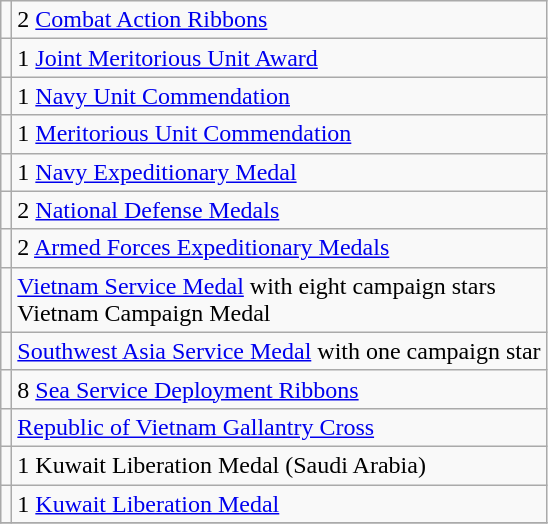<table class="wikitable">
<tr>
<td></td>
<td>2 <a href='#'>Combat Action Ribbons</a></td>
</tr>
<tr>
<td></td>
<td>1 <a href='#'>Joint Meritorious Unit Award</a></td>
</tr>
<tr>
<td></td>
<td>1 <a href='#'>Navy Unit Commendation</a></td>
</tr>
<tr>
<td></td>
<td>1 <a href='#'>Meritorious Unit Commendation</a></td>
</tr>
<tr>
<td></td>
<td>1 <a href='#'>Navy Expeditionary Medal</a></td>
</tr>
<tr>
<td></td>
<td>2 <a href='#'>National Defense Medals</a></td>
</tr>
<tr>
<td></td>
<td>2 <a href='#'>Armed Forces Expeditionary Medals</a></td>
</tr>
<tr>
<td></td>
<td><a href='#'>Vietnam Service Medal</a> with eight campaign stars<br>Vietnam Campaign Medal</td>
</tr>
<tr>
<td></td>
<td><a href='#'>Southwest Asia Service Medal</a> with one campaign star</td>
</tr>
<tr>
<td></td>
<td>8 <a href='#'>Sea Service Deployment Ribbons</a></td>
</tr>
<tr>
<td></td>
<td><a href='#'>Republic of Vietnam Gallantry Cross</a></td>
</tr>
<tr>
<td></td>
<td>1 Kuwait Liberation Medal (Saudi Arabia)</td>
</tr>
<tr>
<td></td>
<td>1 <a href='#'>Kuwait Liberation Medal</a></td>
</tr>
<tr>
</tr>
</table>
